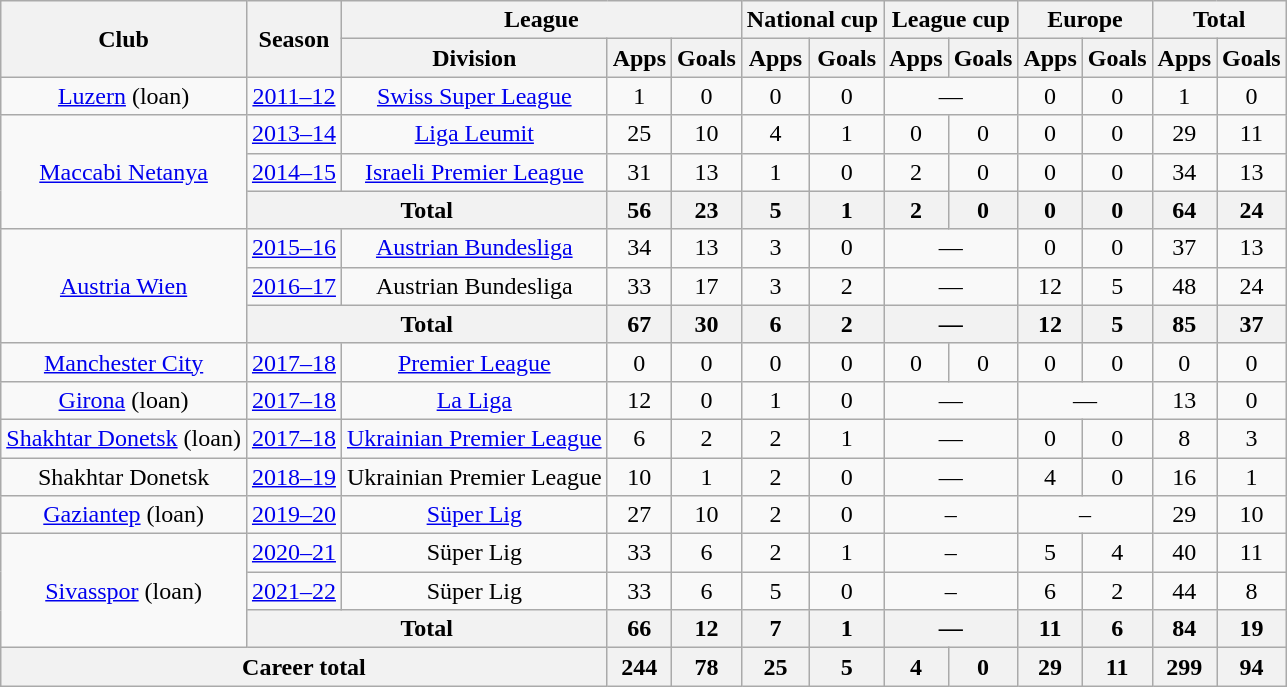<table class="wikitable" style="text-align:center">
<tr>
<th rowspan="2">Club</th>
<th rowspan="2">Season</th>
<th colspan="3">League</th>
<th colspan="2">National cup</th>
<th colspan="2">League cup</th>
<th colspan="2">Europe</th>
<th colspan="2">Total</th>
</tr>
<tr>
<th>Division</th>
<th>Apps</th>
<th>Goals</th>
<th>Apps</th>
<th>Goals</th>
<th>Apps</th>
<th>Goals</th>
<th>Apps</th>
<th>Goals</th>
<th>Apps</th>
<th>Goals</th>
</tr>
<tr>
<td><a href='#'>Luzern</a> (loan)</td>
<td><a href='#'>2011–12</a></td>
<td><a href='#'>Swiss Super League</a></td>
<td>1</td>
<td>0</td>
<td>0</td>
<td>0</td>
<td colspan="2">—</td>
<td>0</td>
<td>0</td>
<td>1</td>
<td>0</td>
</tr>
<tr>
<td rowspan="3"><a href='#'>Maccabi Netanya</a></td>
<td><a href='#'>2013–14</a></td>
<td><a href='#'>Liga Leumit</a></td>
<td>25</td>
<td>10</td>
<td>4</td>
<td>1</td>
<td>0</td>
<td>0</td>
<td>0</td>
<td>0</td>
<td>29</td>
<td>11</td>
</tr>
<tr>
<td><a href='#'>2014–15</a></td>
<td><a href='#'>Israeli Premier League</a></td>
<td>31</td>
<td>13</td>
<td>1</td>
<td>0</td>
<td>2</td>
<td>0</td>
<td>0</td>
<td>0</td>
<td>34</td>
<td>13</td>
</tr>
<tr>
<th colspan="2">Total</th>
<th>56</th>
<th>23</th>
<th>5</th>
<th>1</th>
<th>2</th>
<th>0</th>
<th>0</th>
<th>0</th>
<th>64</th>
<th>24</th>
</tr>
<tr>
<td rowspan="3"><a href='#'>Austria Wien</a></td>
<td><a href='#'>2015–16</a></td>
<td><a href='#'>Austrian Bundesliga</a></td>
<td>34</td>
<td>13</td>
<td>3</td>
<td>0</td>
<td colspan="2">—</td>
<td>0</td>
<td>0</td>
<td>37</td>
<td>13</td>
</tr>
<tr>
<td><a href='#'>2016–17</a></td>
<td>Austrian Bundesliga</td>
<td>33</td>
<td>17</td>
<td>3</td>
<td>2</td>
<td colspan="2">—</td>
<td>12</td>
<td>5</td>
<td>48</td>
<td>24</td>
</tr>
<tr>
<th colspan="2">Total</th>
<th>67</th>
<th>30</th>
<th>6</th>
<th>2</th>
<th colspan="2">—</th>
<th>12</th>
<th>5</th>
<th>85</th>
<th>37</th>
</tr>
<tr>
<td><a href='#'>Manchester City</a></td>
<td><a href='#'>2017–18</a></td>
<td><a href='#'>Premier League</a></td>
<td>0</td>
<td>0</td>
<td>0</td>
<td>0</td>
<td>0</td>
<td>0</td>
<td>0</td>
<td>0</td>
<td>0</td>
<td>0</td>
</tr>
<tr>
<td><a href='#'>Girona</a> (loan)</td>
<td><a href='#'>2017–18</a></td>
<td><a href='#'>La Liga</a></td>
<td>12</td>
<td>0</td>
<td>1</td>
<td>0</td>
<td colspan="2">—</td>
<td colspan="2">—</td>
<td>13</td>
<td>0</td>
</tr>
<tr>
<td><a href='#'>Shakhtar Donetsk</a> (loan)</td>
<td><a href='#'>2017–18</a></td>
<td><a href='#'>Ukrainian Premier League</a></td>
<td>6</td>
<td>2</td>
<td>2</td>
<td>1</td>
<td colspan="2">—</td>
<td>0</td>
<td>0</td>
<td>8</td>
<td>3</td>
</tr>
<tr>
<td>Shakhtar Donetsk</td>
<td><a href='#'>2018–19</a></td>
<td>Ukrainian Premier League</td>
<td>10</td>
<td>1</td>
<td>2</td>
<td>0</td>
<td colspan="2">—</td>
<td>4</td>
<td>0</td>
<td>16</td>
<td>1</td>
</tr>
<tr>
<td><a href='#'>Gaziantep</a> (loan)</td>
<td><a href='#'>2019–20</a></td>
<td><a href='#'>Süper Lig</a></td>
<td>27</td>
<td>10</td>
<td>2</td>
<td>0</td>
<td colspan="2">–</td>
<td colspan="2">–</td>
<td>29</td>
<td>10</td>
</tr>
<tr>
<td rowspan="3"><a href='#'>Sivasspor</a> (loan)</td>
<td><a href='#'>2020–21</a></td>
<td>Süper Lig</td>
<td>33</td>
<td>6</td>
<td>2</td>
<td>1</td>
<td colspan="2">–</td>
<td>5</td>
<td>4</td>
<td>40</td>
<td>11</td>
</tr>
<tr>
<td><a href='#'>2021–22</a></td>
<td>Süper Lig</td>
<td>33</td>
<td>6</td>
<td>5</td>
<td>0</td>
<td colspan="2">–</td>
<td>6</td>
<td>2</td>
<td>44</td>
<td>8</td>
</tr>
<tr>
<th colspan="2">Total</th>
<th>66</th>
<th>12</th>
<th>7</th>
<th>1</th>
<th colspan="2">—</th>
<th>11</th>
<th>6</th>
<th>84</th>
<th>19</th>
</tr>
<tr>
<th colspan="3">Career total</th>
<th>244</th>
<th>78</th>
<th>25</th>
<th>5</th>
<th>4</th>
<th>0</th>
<th>29</th>
<th>11</th>
<th>299</th>
<th>94</th>
</tr>
</table>
